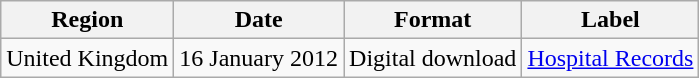<table class=wikitable>
<tr>
<th>Region</th>
<th>Date</th>
<th>Format</th>
<th>Label</th>
</tr>
<tr>
<td>United Kingdom</td>
<td>16 January 2012</td>
<td>Digital download</td>
<td><a href='#'>Hospital Records</a></td>
</tr>
</table>
